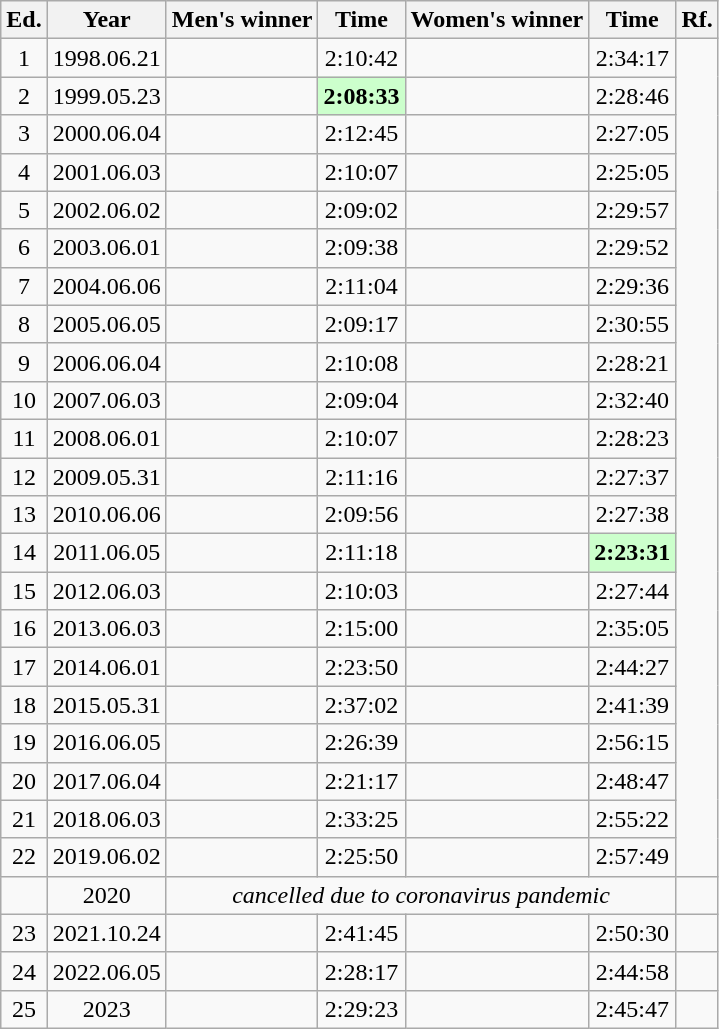<table class="wikitable sortable" style="text-align:center">
<tr>
<th class="unsortable">Ed.</th>
<th>Year</th>
<th>Men's winner</th>
<th>Time</th>
<th>Women's winner</th>
<th>Time</th>
<th class="unsortable">Rf.</th>
</tr>
<tr>
<td>1</td>
<td>1998.06.21</td>
<td align="left"></td>
<td>2:10:42</td>
<td align="left"></td>
<td>2:34:17</td>
</tr>
<tr>
<td>2</td>
<td>1999.05.23</td>
<td align="left"></td>
<td bgcolor="#CCFFCC"><strong>2:08:33</strong></td>
<td align="left"></td>
<td>2:28:46</td>
</tr>
<tr>
<td>3</td>
<td>2000.06.04</td>
<td align="left"></td>
<td>2:12:45</td>
<td align="left"></td>
<td>2:27:05</td>
</tr>
<tr>
<td>4</td>
<td>2001.06.03</td>
<td align="left"></td>
<td>2:10:07</td>
<td align="left"></td>
<td>2:25:05</td>
</tr>
<tr>
<td>5</td>
<td>2002.06.02</td>
<td align="left"></td>
<td>2:09:02</td>
<td align="left"></td>
<td>2:29:57</td>
</tr>
<tr>
<td>6</td>
<td>2003.06.01</td>
<td align="left"></td>
<td>2:09:38</td>
<td align="left"></td>
<td>2:29:52</td>
</tr>
<tr>
<td>7</td>
<td>2004.06.06</td>
<td align="left"></td>
<td>2:11:04</td>
<td align="left"></td>
<td>2:29:36</td>
</tr>
<tr>
<td>8</td>
<td>2005.06.05</td>
<td align="left"></td>
<td>2:09:17</td>
<td align="left"></td>
<td>2:30:55</td>
</tr>
<tr>
<td>9</td>
<td>2006.06.04</td>
<td align="left"></td>
<td>2:10:08</td>
<td align="left"></td>
<td>2:28:21</td>
</tr>
<tr>
<td>10</td>
<td>2007.06.03</td>
<td align="left"></td>
<td>2:09:04</td>
<td align="left"></td>
<td>2:32:40</td>
</tr>
<tr>
<td>11</td>
<td>2008.06.01</td>
<td align="left"></td>
<td>2:10:07</td>
<td align="left"></td>
<td>2:28:23</td>
</tr>
<tr>
<td>12</td>
<td>2009.05.31</td>
<td align="left"></td>
<td>2:11:16</td>
<td align="left"></td>
<td>2:27:37</td>
</tr>
<tr>
<td>13</td>
<td>2010.06.06</td>
<td align="left"></td>
<td>2:09:56</td>
<td align="left"></td>
<td>2:27:38</td>
</tr>
<tr>
<td>14</td>
<td>2011.06.05</td>
<td align="left"></td>
<td>2:11:18</td>
<td align="left"></td>
<td bgcolor="#CCFFCC"><strong>2:23:31</strong></td>
</tr>
<tr>
<td>15</td>
<td>2012.06.03</td>
<td align="left"></td>
<td>2:10:03</td>
<td align="left"></td>
<td>2:27:44</td>
</tr>
<tr>
<td>16</td>
<td>2013.06.03</td>
<td align="left"></td>
<td>2:15:00</td>
<td align="left"></td>
<td>2:35:05</td>
</tr>
<tr>
<td>17</td>
<td>2014.06.01</td>
<td align="left"></td>
<td>2:23:50</td>
<td align="left"></td>
<td>2:44:27</td>
</tr>
<tr>
<td>18</td>
<td>2015.05.31</td>
<td align="left"></td>
<td>2:37:02</td>
<td align="left"></td>
<td>2:41:39</td>
</tr>
<tr>
<td>19</td>
<td>2016.06.05</td>
<td align="left"></td>
<td>2:26:39</td>
<td align="left"></td>
<td>2:56:15</td>
</tr>
<tr>
<td>20</td>
<td>2017.06.04</td>
<td align="left"></td>
<td>2:21:17</td>
<td align="left"></td>
<td>2:48:47</td>
</tr>
<tr>
<td>21</td>
<td>2018.06.03</td>
<td align="left"></td>
<td>2:33:25</td>
<td align="left"></td>
<td>2:55:22</td>
</tr>
<tr>
<td>22</td>
<td>2019.06.02</td>
<td align="left"></td>
<td>2:25:50</td>
<td align="left"></td>
<td>2:57:49</td>
</tr>
<tr>
<td></td>
<td>2020</td>
<td colspan="4" align="center" data-sort-value=""><em>cancelled due to coronavirus pandemic</em></td>
<td></td>
</tr>
<tr>
<td>23</td>
<td>2021.10.24</td>
<td align="left"></td>
<td>2:41:45</td>
<td align="left"></td>
<td>2:50:30</td>
<td></td>
</tr>
<tr>
<td>24</td>
<td>2022.06.05</td>
<td align="left"></td>
<td>2:28:17</td>
<td align="left"></td>
<td>2:44:58</td>
<td></td>
</tr>
<tr>
<td>25</td>
<td>2023</td>
<td align="left"></td>
<td>2:29:23</td>
<td align="left"></td>
<td>2:45:47</td>
<td></td>
</tr>
</table>
